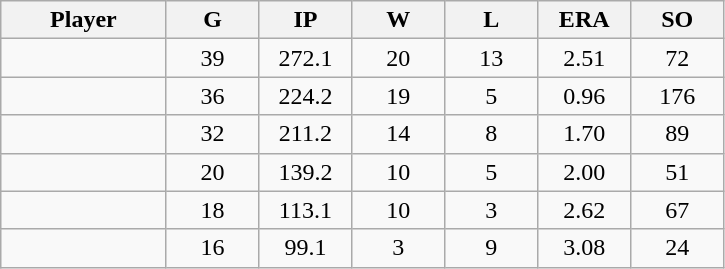<table class="wikitable sortable">
<tr>
<th bgcolor="#DDDDFF" width="16%">Player</th>
<th bgcolor="#DDDDFF" width="9%">G</th>
<th bgcolor="#DDDDFF" width="9%">IP</th>
<th bgcolor="#DDDDFF" width="9%">W</th>
<th bgcolor="#DDDDFF" width="9%">L</th>
<th bgcolor="#DDDDFF" width="9%">ERA</th>
<th bgcolor="#DDDDFF" width="9%">SO</th>
</tr>
<tr align="center">
<td></td>
<td>39</td>
<td>272.1</td>
<td>20</td>
<td>13</td>
<td>2.51</td>
<td>72</td>
</tr>
<tr align="center">
<td></td>
<td>36</td>
<td>224.2</td>
<td>19</td>
<td>5</td>
<td>0.96</td>
<td>176</td>
</tr>
<tr align="center">
<td></td>
<td>32</td>
<td>211.2</td>
<td>14</td>
<td>8</td>
<td>1.70</td>
<td>89</td>
</tr>
<tr align="center">
<td></td>
<td>20</td>
<td>139.2</td>
<td>10</td>
<td>5</td>
<td>2.00</td>
<td>51</td>
</tr>
<tr align="center">
<td></td>
<td>18</td>
<td>113.1</td>
<td>10</td>
<td>3</td>
<td>2.62</td>
<td>67</td>
</tr>
<tr align="center">
<td></td>
<td>16</td>
<td>99.1</td>
<td>3</td>
<td>9</td>
<td>3.08</td>
<td>24</td>
</tr>
</table>
